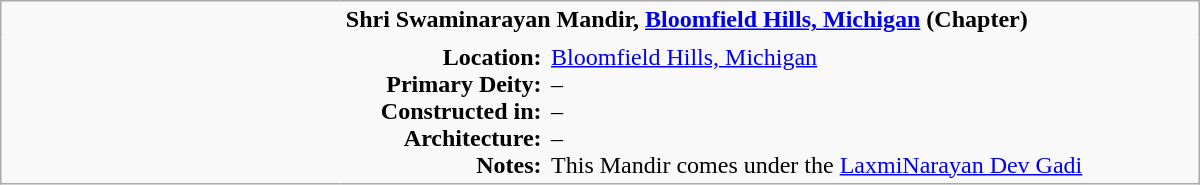<table class="wikitable plain" border="0" width="800">
<tr>
<td width="220px" rowspan="2" style="border:none;"></td>
<td valign="top" colspan=2 style="border:none;"><strong>Shri Swaminarayan Mandir, <a href='#'>Bloomfield Hills, Michigan</a> (Chapter)</strong></td>
</tr>
<tr>
<td valign="top" style="text-align:right; border:none;"><strong>Location:</strong><br><strong>Primary Deity:</strong><br><strong>Constructed in:</strong><br><strong>Architecture:</strong><br><strong>Notes:</strong></td>
<td valign="top" style="border:none;"><a href='#'>Bloomfield Hills, Michigan</a> <br>– <br>– <br>– <br>This Mandir comes under the <a href='#'>LaxmiNarayan Dev Gadi</a></td>
</tr>
</table>
